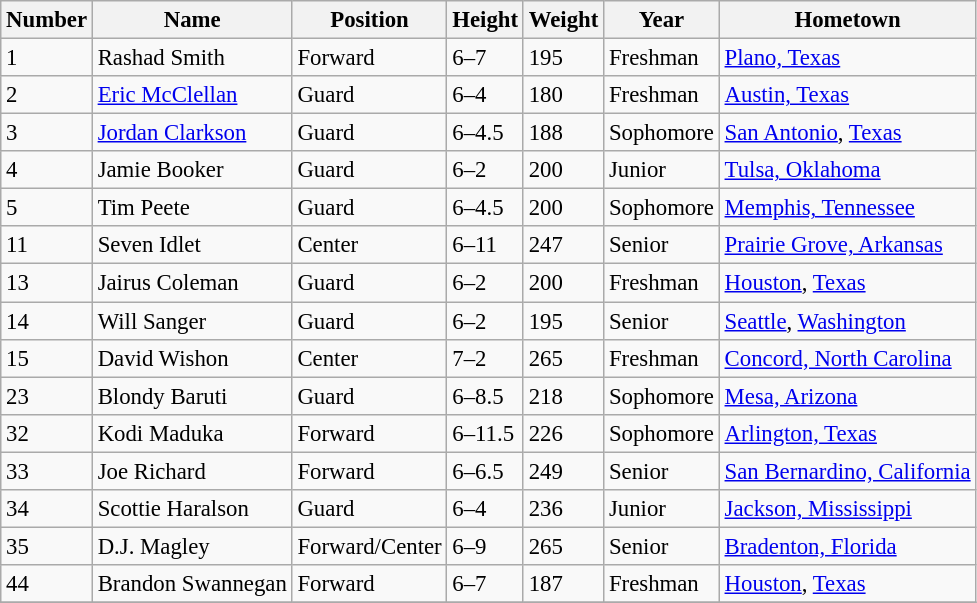<table class="wikitable" style="font-size: 95%;">
<tr>
<th>Number</th>
<th>Name</th>
<th>Position</th>
<th>Height</th>
<th>Weight</th>
<th>Year</th>
<th>Hometown</th>
</tr>
<tr>
<td>1</td>
<td>Rashad Smith</td>
<td>Forward</td>
<td>6–7</td>
<td>195</td>
<td>Freshman</td>
<td><a href='#'>Plano, Texas</a></td>
</tr>
<tr>
<td>2</td>
<td><a href='#'>Eric McClellan</a></td>
<td>Guard</td>
<td>6–4</td>
<td>180</td>
<td>Freshman</td>
<td><a href='#'>Austin, Texas</a></td>
</tr>
<tr>
<td>3</td>
<td><a href='#'>Jordan Clarkson</a></td>
<td>Guard</td>
<td>6–4.5</td>
<td>188</td>
<td>Sophomore</td>
<td><a href='#'>San Antonio</a>, <a href='#'>Texas</a></td>
</tr>
<tr>
<td>4</td>
<td>Jamie Booker</td>
<td>Guard</td>
<td>6–2</td>
<td>200</td>
<td>Junior</td>
<td><a href='#'>Tulsa, Oklahoma</a></td>
</tr>
<tr>
<td>5</td>
<td>Tim Peete</td>
<td>Guard</td>
<td>6–4.5</td>
<td>200</td>
<td>Sophomore</td>
<td><a href='#'>Memphis, Tennessee</a></td>
</tr>
<tr>
<td>11</td>
<td>Seven Idlet</td>
<td>Center</td>
<td>6–11</td>
<td>247</td>
<td>Senior</td>
<td><a href='#'>Prairie Grove, Arkansas</a></td>
</tr>
<tr>
<td>13</td>
<td>Jairus Coleman</td>
<td>Guard</td>
<td>6–2</td>
<td>200</td>
<td>Freshman</td>
<td><a href='#'>Houston</a>, <a href='#'>Texas</a></td>
</tr>
<tr>
<td>14</td>
<td>Will Sanger</td>
<td>Guard</td>
<td>6–2</td>
<td>195</td>
<td>Senior</td>
<td><a href='#'>Seattle</a>, <a href='#'>Washington</a></td>
</tr>
<tr>
<td>15</td>
<td>David Wishon</td>
<td>Center</td>
<td>7–2</td>
<td>265</td>
<td>Freshman</td>
<td><a href='#'>Concord, North Carolina</a></td>
</tr>
<tr>
<td>23</td>
<td>Blondy Baruti</td>
<td>Guard</td>
<td>6–8.5</td>
<td>218</td>
<td>Sophomore</td>
<td><a href='#'>Mesa, Arizona</a></td>
</tr>
<tr>
<td>32</td>
<td>Kodi Maduka</td>
<td>Forward</td>
<td>6–11.5</td>
<td>226</td>
<td>Sophomore</td>
<td><a href='#'>Arlington, Texas</a></td>
</tr>
<tr>
<td>33</td>
<td>Joe Richard</td>
<td>Forward</td>
<td>6–6.5</td>
<td>249</td>
<td>Senior</td>
<td><a href='#'>San Bernardino, California</a></td>
</tr>
<tr>
<td>34</td>
<td>Scottie Haralson</td>
<td>Guard</td>
<td>6–4</td>
<td>236</td>
<td>Junior</td>
<td><a href='#'>Jackson, Mississippi</a></td>
</tr>
<tr>
<td>35</td>
<td>D.J. Magley</td>
<td>Forward/Center</td>
<td>6–9</td>
<td>265</td>
<td>Senior</td>
<td><a href='#'>Bradenton, Florida</a></td>
</tr>
<tr>
<td>44</td>
<td>Brandon Swannegan</td>
<td>Forward</td>
<td>6–7</td>
<td>187</td>
<td>Freshman</td>
<td><a href='#'>Houston</a>, <a href='#'>Texas</a></td>
</tr>
<tr>
</tr>
</table>
